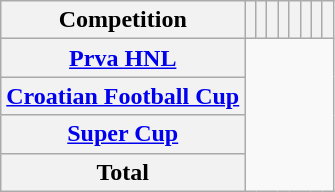<table class="wikitable sortable plainrowheaders" style="text-align:center;">
<tr>
<th scope=col>Competition</th>
<th scope=col></th>
<th scope=col></th>
<th scope=col></th>
<th scope=col></th>
<th scope=col></th>
<th scope=col></th>
<th scope=col></th>
<th scope=col></th>
</tr>
<tr>
<th scope=row align=left><a href='#'>Prva HNL</a><br></th>
</tr>
<tr>
<th scope=row align=left><a href='#'>Croatian Football Cup</a><br></th>
</tr>
<tr>
<th scope=row align=left><a href='#'>Super Cup</a><br></th>
</tr>
<tr>
<th scope=row>Total<br></th>
</tr>
</table>
